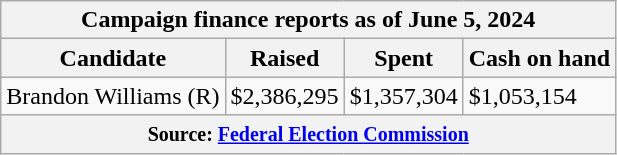<table class="wikitable sortable">
<tr>
<th colspan=4>Campaign finance reports as of June 5, 2024</th>
</tr>
<tr style="text-align:center;">
<th>Candidate</th>
<th>Raised</th>
<th>Spent</th>
<th>Cash on hand</th>
</tr>
<tr>
<td>Brandon Williams (R)</td>
<td>$2,386,295</td>
<td>$1,357,304</td>
<td>$1,053,154</td>
</tr>
<tr>
<th colspan="4"><small>Source: <a href='#'>Federal Election Commission</a></small></th>
</tr>
</table>
